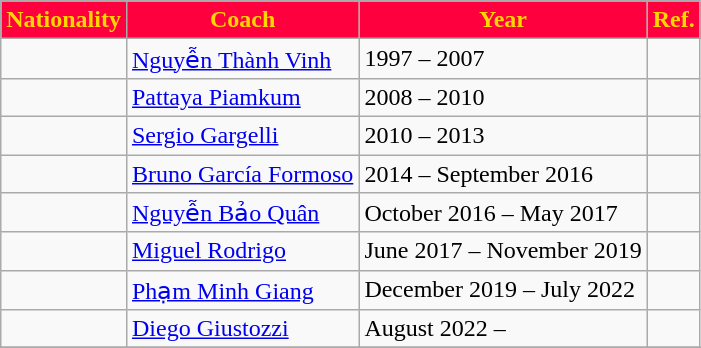<table class="wikitable" ">
<tr style="color:gold;">
<th style="background:#FF003F;">Nationality</th>
<th style="background:#FF003F;">Coach</th>
<th style="background:#FF003F;">Year</th>
<th style="background:#FF003F;">Ref.</th>
</tr>
<tr>
<td></td>
<td><a href='#'>Nguyễn Thành Vinh</a></td>
<td>1997 – 2007</td>
<td></td>
</tr>
<tr>
<td></td>
<td><a href='#'>Pattaya Piamkum</a></td>
<td>2008 – 2010</td>
<td></td>
</tr>
<tr>
<td></td>
<td><a href='#'>Sergio Gargelli</a></td>
<td>2010 – 2013</td>
<td></td>
</tr>
<tr>
<td></td>
<td><a href='#'>Bruno García Formoso</a></td>
<td>2014 – September 2016</td>
<td></td>
</tr>
<tr>
<td></td>
<td><a href='#'>Nguyễn Bảo Quân</a></td>
<td>October 2016 – May 2017</td>
<td></td>
</tr>
<tr>
<td></td>
<td><a href='#'>Miguel Rodrigo</a></td>
<td>June 2017 – November 2019</td>
<td></td>
</tr>
<tr>
<td></td>
<td><a href='#'>Phạm Minh Giang</a></td>
<td>December 2019 – July 2022</td>
<td></td>
</tr>
<tr>
<td></td>
<td><a href='#'>Diego Giustozzi</a></td>
<td>August 2022 –</td>
<td></td>
</tr>
<tr>
</tr>
</table>
